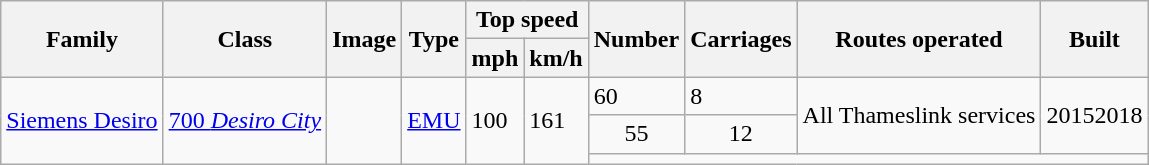<table class="wikitable defaultcenter col1left col2left col9left">
<tr>
<th rowspan="2">Family</th>
<th rowspan="2">Class</th>
<th rowspan="2">Image</th>
<th rowspan="2">Type</th>
<th colspan="2">Top speed</th>
<th rowspan="2">Number</th>
<th rowspan="2">Carriages</th>
<th rowspan="2">Routes operated</th>
<th rowspan="2">Built</th>
</tr>
<tr>
<th>mph</th>
<th>km/h</th>
</tr>
<tr>
<td rowspan="3"><a href='#'>Siemens Desiro</a></td>
<td rowspan="3"><a href='#'>700 <em>Desiro City</em></a></td>
<td rowspan="3"></td>
<td rowspan="3"><a href='#'>EMU</a></td>
<td rowspan="3">100</td>
<td rowspan="3">161</td>
<td>60</td>
<td>8</td>
<td rowspan="2">All Thameslink services</td>
<td rowspan="2">20152018</td>
</tr>
<tr>
<td style="text-align:center">55</td>
<td style="text-align:center">12</td>
</tr>
<tr>
<td colspan="4"></td>
</tr>
</table>
